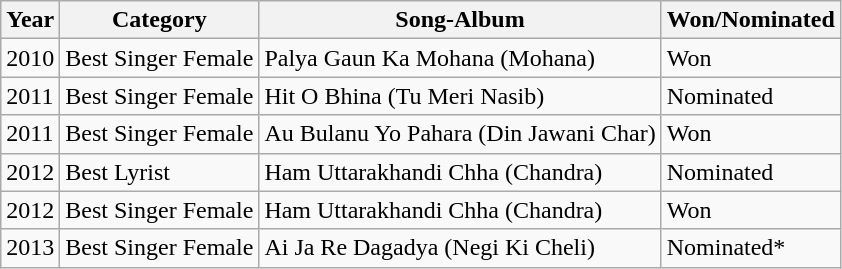<table class="wikitable sortable">
<tr>
<th>Year</th>
<th>Category</th>
<th>Song-Album</th>
<th>Won/Nominated</th>
</tr>
<tr>
<td>2010</td>
<td>Best Singer Female</td>
<td>Palya Gaun Ka Mohana (Mohana)</td>
<td>Won</td>
</tr>
<tr>
<td>2011</td>
<td>Best Singer Female</td>
<td>Hit O Bhina (Tu Meri Nasib)</td>
<td>Nominated</td>
</tr>
<tr>
<td>2011</td>
<td>Best Singer Female</td>
<td>Au Bulanu Yo Pahara (Din Jawani Char)</td>
<td>Won</td>
</tr>
<tr>
<td>2012</td>
<td>Best Lyrist</td>
<td>Ham Uttarakhandi Chha (Chandra)</td>
<td>Nominated</td>
</tr>
<tr>
<td>2012</td>
<td>Best Singer Female</td>
<td>Ham Uttarakhandi Chha (Chandra)</td>
<td>Won</td>
</tr>
<tr>
<td>2013</td>
<td>Best Singer Female</td>
<td>Ai Ja Re Dagadya (Negi Ki Cheli)</td>
<td>Nominated*</td>
</tr>
</table>
